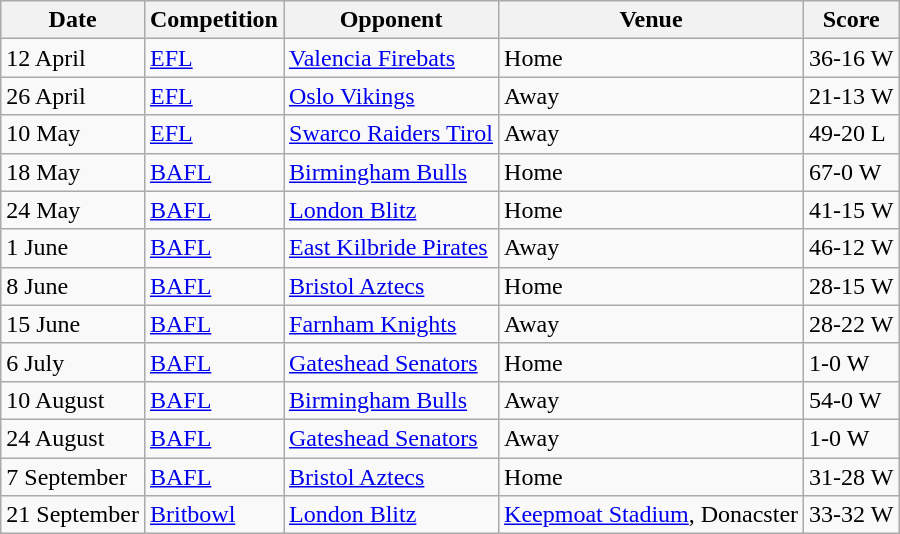<table class="wikitable">
<tr>
<th>Date</th>
<th>Competition</th>
<th>Opponent</th>
<th>Venue</th>
<th>Score</th>
</tr>
<tr>
<td>12 April</td>
<td><a href='#'>EFL</a></td>
<td><a href='#'>Valencia Firebats</a></td>
<td>Home</td>
<td>36-16 W</td>
</tr>
<tr>
<td>26 April</td>
<td><a href='#'>EFL</a></td>
<td><a href='#'>Oslo Vikings</a></td>
<td>Away</td>
<td>21-13 W</td>
</tr>
<tr>
<td>10 May</td>
<td><a href='#'>EFL</a></td>
<td><a href='#'>Swarco Raiders Tirol</a></td>
<td>Away</td>
<td>49-20 L</td>
</tr>
<tr>
<td>18 May</td>
<td><a href='#'>BAFL</a></td>
<td><a href='#'>Birmingham Bulls</a></td>
<td>Home</td>
<td>67-0 W</td>
</tr>
<tr>
<td>24 May</td>
<td><a href='#'>BAFL</a></td>
<td><a href='#'>London Blitz</a></td>
<td>Home</td>
<td>41-15 W</td>
</tr>
<tr>
<td>1 June</td>
<td><a href='#'>BAFL</a></td>
<td><a href='#'>East Kilbride Pirates</a></td>
<td>Away</td>
<td>46-12 W</td>
</tr>
<tr>
<td>8 June</td>
<td><a href='#'>BAFL</a></td>
<td><a href='#'>Bristol Aztecs</a></td>
<td>Home</td>
<td>28-15 W</td>
</tr>
<tr>
<td>15 June</td>
<td><a href='#'>BAFL</a></td>
<td><a href='#'>Farnham Knights</a></td>
<td>Away</td>
<td>28-22 W</td>
</tr>
<tr>
<td>6 July</td>
<td><a href='#'>BAFL</a></td>
<td><a href='#'>Gateshead Senators</a></td>
<td>Home</td>
<td>1-0 W</td>
</tr>
<tr>
<td>10 August</td>
<td><a href='#'>BAFL</a></td>
<td><a href='#'>Birmingham Bulls</a></td>
<td>Away</td>
<td>54-0 W</td>
</tr>
<tr>
<td>24 August</td>
<td><a href='#'>BAFL</a></td>
<td><a href='#'>Gateshead Senators</a></td>
<td>Away</td>
<td>1-0 W</td>
</tr>
<tr>
<td>7 September</td>
<td><a href='#'>BAFL</a></td>
<td><a href='#'>Bristol Aztecs</a></td>
<td>Home</td>
<td>31-28 W</td>
</tr>
<tr>
<td>21 September</td>
<td><a href='#'>Britbowl</a></td>
<td><a href='#'>London Blitz</a></td>
<td><a href='#'>Keepmoat Stadium</a>, Donacster</td>
<td>33-32 W</td>
</tr>
</table>
